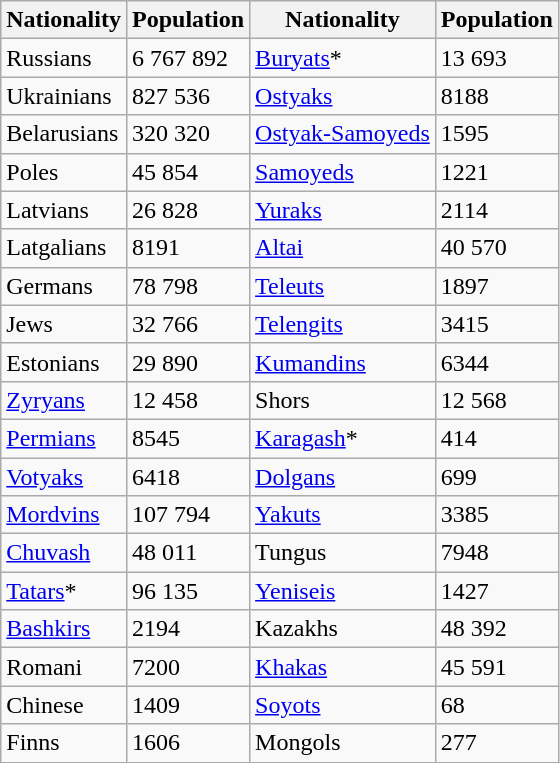<table class="wikitable">
<tr>
<th>Nationality</th>
<th>Population</th>
<th>Nationality</th>
<th>Population</th>
</tr>
<tr>
<td>Russians</td>
<td>6 767 892</td>
<td><a href='#'>Buryats</a>*</td>
<td>13 693</td>
</tr>
<tr>
<td>Ukrainians</td>
<td>827 536</td>
<td><a href='#'>Ostyaks</a></td>
<td>8188</td>
</tr>
<tr>
<td>Belarusians</td>
<td>320 320</td>
<td><a href='#'>Ostyak-Samoyeds</a></td>
<td>1595</td>
</tr>
<tr>
<td>Poles</td>
<td>45 854</td>
<td><a href='#'>Samoyeds</a></td>
<td>1221</td>
</tr>
<tr>
<td>Latvians</td>
<td>26 828</td>
<td><a href='#'>Yuraks</a></td>
<td>2114</td>
</tr>
<tr>
<td>Latgalians</td>
<td>8191</td>
<td><a href='#'>Altai</a></td>
<td>40 570</td>
</tr>
<tr>
<td>Germans</td>
<td>78 798</td>
<td><a href='#'>Teleuts</a></td>
<td>1897</td>
</tr>
<tr>
<td>Jews</td>
<td>32 766</td>
<td><a href='#'>Telengits</a></td>
<td>3415</td>
</tr>
<tr>
<td>Estonians</td>
<td>29 890</td>
<td><a href='#'>Kumandins</a></td>
<td>6344</td>
</tr>
<tr>
<td><a href='#'>Zyryans</a></td>
<td>12 458</td>
<td>Shors</td>
<td>12 568</td>
</tr>
<tr>
<td><a href='#'>Permians</a></td>
<td>8545</td>
<td><a href='#'>Karagash</a>*</td>
<td>414</td>
</tr>
<tr>
<td><a href='#'>Votyaks</a></td>
<td>6418</td>
<td><a href='#'>Dolgans</a></td>
<td>699</td>
</tr>
<tr>
<td><a href='#'>Mordvins</a></td>
<td>107 794</td>
<td><a href='#'>Yakuts</a></td>
<td>3385</td>
</tr>
<tr>
<td><a href='#'>Chuvash</a></td>
<td>48 011</td>
<td>Tungus</td>
<td>7948</td>
</tr>
<tr>
<td><a href='#'>Tatars</a>*</td>
<td>96 135</td>
<td><a href='#'>Yeniseis</a></td>
<td>1427</td>
</tr>
<tr>
<td><a href='#'>Bashkirs</a></td>
<td>2194</td>
<td>Kazakhs</td>
<td>48 392</td>
</tr>
<tr>
<td>Romani</td>
<td>7200</td>
<td><a href='#'>Khakas</a></td>
<td>45 591</td>
</tr>
<tr>
<td>Chinese</td>
<td>1409</td>
<td><a href='#'>Soyots</a></td>
<td>68</td>
</tr>
<tr>
<td>Finns</td>
<td>1606</td>
<td>Mongols</td>
<td>277</td>
</tr>
</table>
